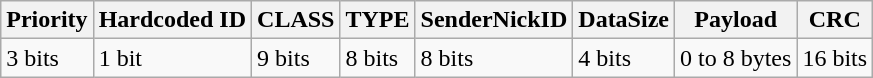<table class="wikitable" border="1">
<tr>
<th>Priority</th>
<th>Hardcoded ID</th>
<th>CLASS</th>
<th>TYPE</th>
<th>SenderNickID</th>
<th>DataSize</th>
<th>Payload</th>
<th>CRC</th>
</tr>
<tr>
<td>3 bits</td>
<td>1 bit</td>
<td>9 bits</td>
<td>8 bits</td>
<td>8 bits</td>
<td>4 bits</td>
<td>0 to 8 bytes</td>
<td>16 bits</td>
</tr>
</table>
